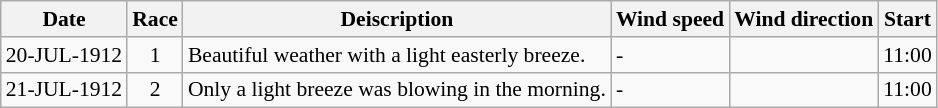<table class="wikitable" style="text-align:right; font-size:90%">
<tr>
<th>Date</th>
<th>Race</th>
<th>Deiscription</th>
<th>Wind speed</th>
<th>Wind direction</th>
<th>Start</th>
</tr>
<tr>
<td>20-JUL-1912</td>
<td align=center>1</td>
<td align=left>Beautiful weather with a light easterly breeze.</td>
<td align=left> -<br></td>
<td align=center></td>
<td>11:00</td>
</tr>
<tr>
<td>21-JUL-1912</td>
<td align=center>2</td>
<td align=left>Only a light breeze was blowing in the morning.</td>
<td align=left> -<br></td>
<td align=center></td>
<td>11:00</td>
</tr>
</table>
